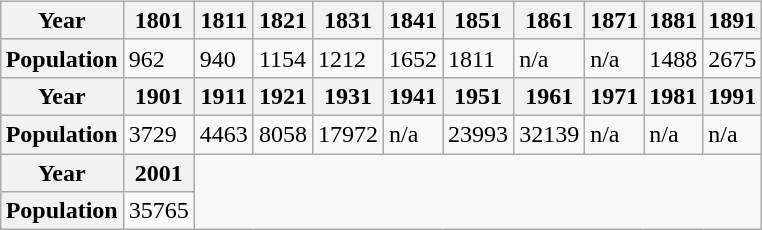<table border="0" style="margin:auto;">
<tr>
<td><br><table class="wikitable" style="margin:auto;">
<tr>
<th>Year</th>
<th>1801</th>
<th>1811</th>
<th>1821</th>
<th>1831</th>
<th>1841</th>
<th>1851</th>
<th>1861</th>
<th>1871</th>
<th>1881</th>
<th>1891</th>
</tr>
<tr>
<th>Population</th>
<td>962</td>
<td>940</td>
<td>1154</td>
<td>1212</td>
<td>1652</td>
<td>1811</td>
<td>n/a</td>
<td>n/a</td>
<td>1488</td>
<td>2675</td>
</tr>
<tr>
<th>Year</th>
<th>1901</th>
<th>1911</th>
<th>1921</th>
<th>1931</th>
<th>1941</th>
<th>1951</th>
<th>1961</th>
<th>1971</th>
<th>1981</th>
<th>1991</th>
</tr>
<tr>
<th>Population</th>
<td>3729</td>
<td>4463</td>
<td>8058</td>
<td>17972</td>
<td>n/a</td>
<td>23993</td>
<td>32139</td>
<td>n/a</td>
<td>n/a</td>
<td>n/a</td>
</tr>
<tr>
<th>Year</th>
<th>2001</th>
</tr>
<tr>
<th>Population</th>
<td>35765</td>
</tr>
</table>
</td>
</tr>
</table>
